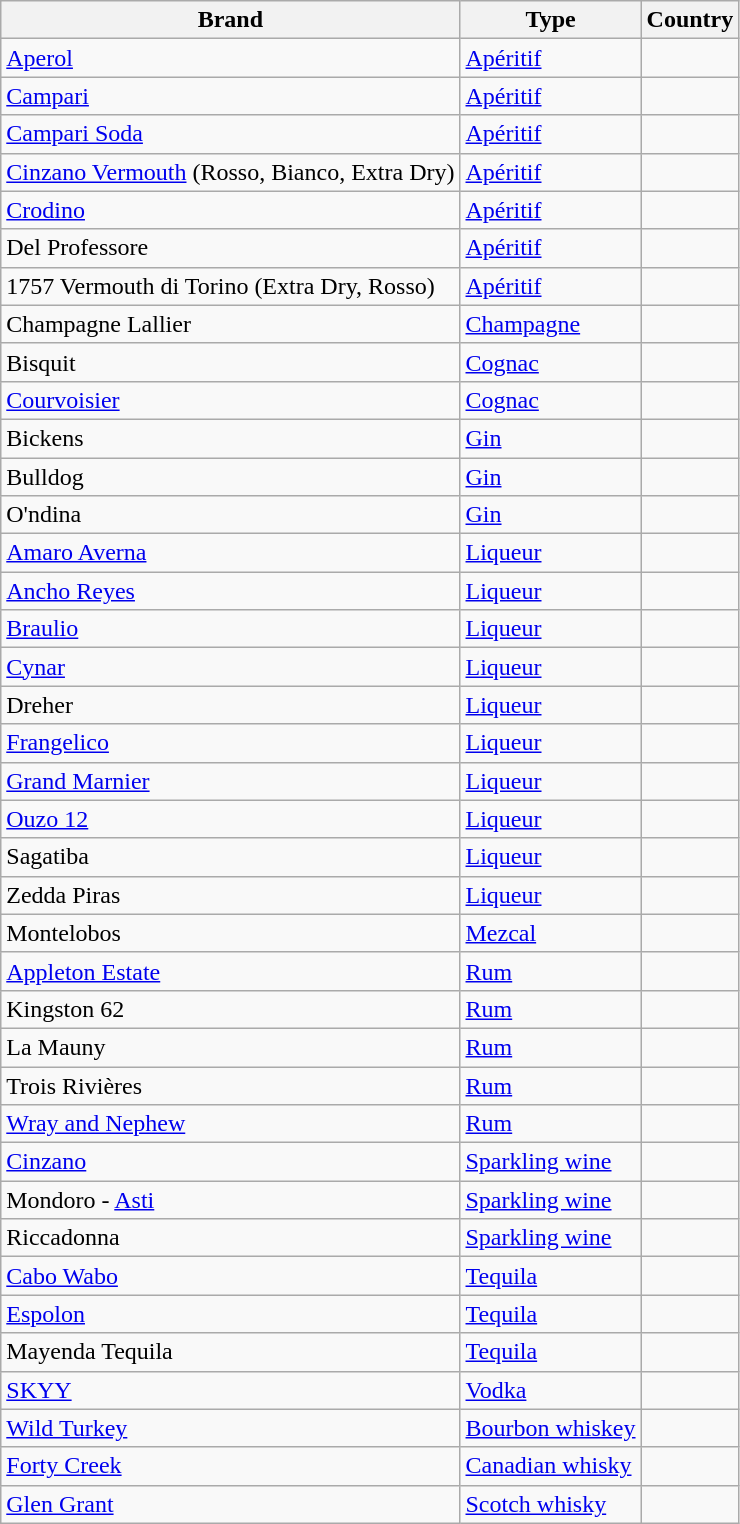<table class="wikitable sortable">
<tr>
<th>Brand</th>
<th>Type</th>
<th>Country</th>
</tr>
<tr>
<td><a href='#'>Aperol</a></td>
<td><a href='#'>Apéritif</a></td>
<td></td>
</tr>
<tr>
<td><a href='#'>Campari</a></td>
<td><a href='#'>Apéritif</a></td>
<td></td>
</tr>
<tr>
<td><a href='#'>Campari Soda</a></td>
<td><a href='#'>Apéritif</a></td>
<td></td>
</tr>
<tr>
<td><a href='#'>Cinzano Vermouth</a> (Rosso, Bianco, Extra Dry)</td>
<td><a href='#'>Apéritif</a></td>
<td></td>
</tr>
<tr>
<td><a href='#'>Crodino</a></td>
<td><a href='#'>Apéritif</a></td>
<td></td>
</tr>
<tr>
<td>Del Professore</td>
<td><a href='#'>Apéritif</a></td>
<td></td>
</tr>
<tr>
<td>1757 Vermouth di Torino (Extra Dry, Rosso)</td>
<td><a href='#'>Apéritif</a></td>
<td></td>
</tr>
<tr>
<td>Champagne Lallier</td>
<td><a href='#'>Champagne</a></td>
<td></td>
</tr>
<tr>
<td>Bisquit</td>
<td><a href='#'>Cognac</a></td>
<td></td>
</tr>
<tr>
<td><a href='#'>Courvoisier</a></td>
<td><a href='#'>Cognac</a></td>
<td></td>
</tr>
<tr>
<td>Bickens</td>
<td><a href='#'>Gin</a></td>
<td></td>
</tr>
<tr>
<td>Bulldog</td>
<td><a href='#'>Gin</a></td>
<td></td>
</tr>
<tr>
<td>O'ndina</td>
<td><a href='#'>Gin</a></td>
<td></td>
</tr>
<tr>
<td><a href='#'>Amaro Averna</a></td>
<td><a href='#'>Liqueur</a></td>
<td></td>
</tr>
<tr>
<td><a href='#'>Ancho Reyes</a></td>
<td><a href='#'>Liqueur</a></td>
<td></td>
</tr>
<tr>
<td><a href='#'>Braulio</a></td>
<td><a href='#'>Liqueur</a></td>
<td></td>
</tr>
<tr>
<td><a href='#'>Cynar</a></td>
<td><a href='#'>Liqueur</a></td>
<td></td>
</tr>
<tr>
<td>Dreher</td>
<td><a href='#'>Liqueur</a></td>
<td></td>
</tr>
<tr>
<td><a href='#'>Frangelico</a></td>
<td><a href='#'>Liqueur</a></td>
<td></td>
</tr>
<tr>
<td><a href='#'>Grand Marnier</a></td>
<td><a href='#'>Liqueur</a></td>
<td></td>
</tr>
<tr>
<td><a href='#'>Ouzo 12</a></td>
<td><a href='#'>Liqueur</a></td>
<td></td>
</tr>
<tr>
<td>Sagatiba</td>
<td><a href='#'>Liqueur</a></td>
<td></td>
</tr>
<tr>
<td>Zedda Piras</td>
<td><a href='#'>Liqueur</a></td>
<td></td>
</tr>
<tr>
<td>Montelobos</td>
<td><a href='#'>Mezcal</a></td>
<td></td>
</tr>
<tr>
<td><a href='#'>Appleton Estate</a></td>
<td><a href='#'>Rum</a></td>
<td></td>
</tr>
<tr>
<td>Kingston 62</td>
<td><a href='#'>Rum</a></td>
<td></td>
</tr>
<tr>
<td>La Mauny</td>
<td><a href='#'>Rum</a></td>
<td></td>
</tr>
<tr>
<td>Trois Rivières</td>
<td><a href='#'>Rum</a></td>
<td></td>
</tr>
<tr>
<td><a href='#'>Wray and Nephew</a></td>
<td><a href='#'>Rum</a></td>
<td></td>
</tr>
<tr>
<td><a href='#'>Cinzano</a></td>
<td><a href='#'>Sparkling wine</a></td>
<td></td>
</tr>
<tr>
<td>Mondoro - <a href='#'>Asti</a></td>
<td><a href='#'>Sparkling wine</a></td>
<td></td>
</tr>
<tr>
<td>Riccadonna</td>
<td><a href='#'>Sparkling wine</a></td>
<td></td>
</tr>
<tr>
<td><a href='#'>Cabo Wabo</a></td>
<td><a href='#'>Tequila</a></td>
<td></td>
</tr>
<tr>
<td><a href='#'>Espolon</a></td>
<td><a href='#'>Tequila</a></td>
<td></td>
</tr>
<tr>
<td>Mayenda Tequila</td>
<td><a href='#'>Tequila</a></td>
<td></td>
</tr>
<tr>
<td><a href='#'>SKYY</a></td>
<td><a href='#'>Vodka</a></td>
<td></td>
</tr>
<tr>
<td><a href='#'>Wild Turkey</a></td>
<td><a href='#'>Bourbon whiskey</a></td>
<td></td>
</tr>
<tr>
<td><a href='#'>Forty Creek</a></td>
<td><a href='#'>Canadian whisky</a></td>
<td></td>
</tr>
<tr>
<td><a href='#'>Glen Grant</a></td>
<td><a href='#'>Scotch whisky</a></td>
<td></td>
</tr>
</table>
